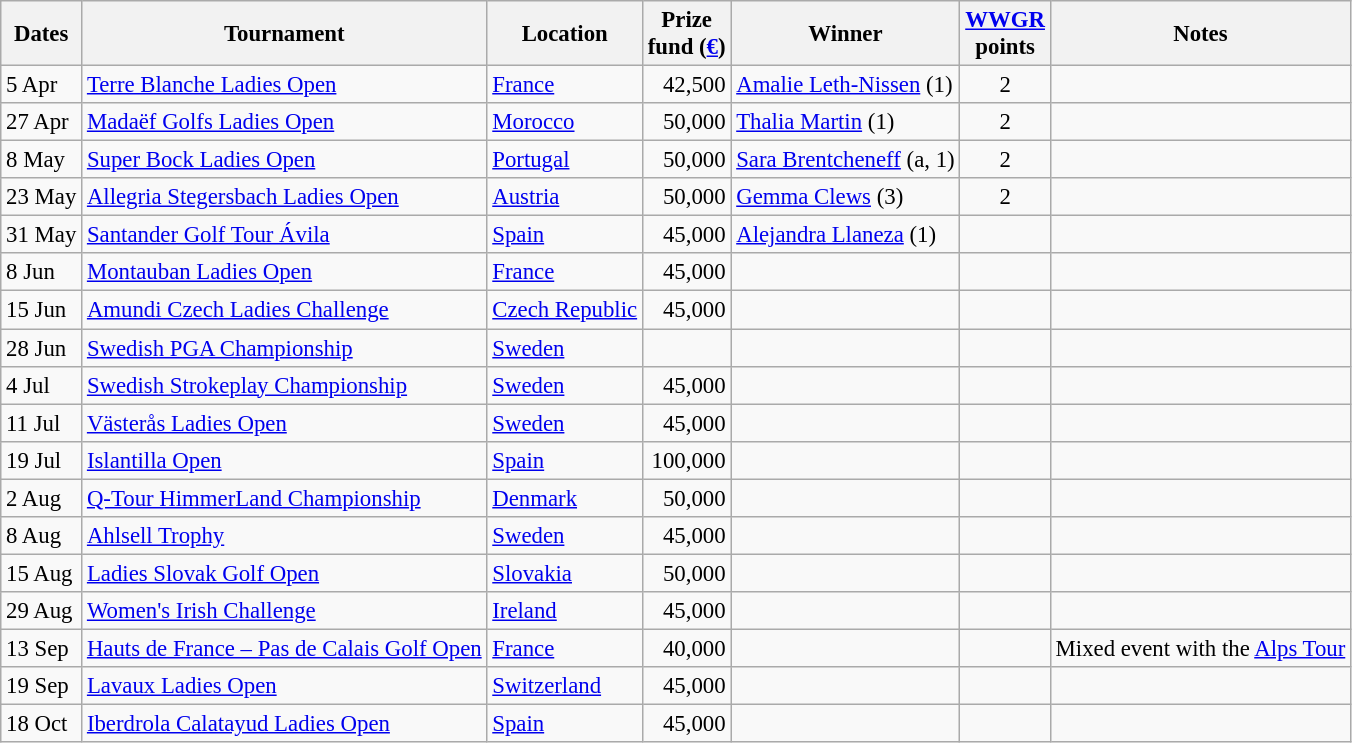<table class="wikitable sortable" style="font-size:95%;">
<tr>
<th>Dates</th>
<th>Tournament</th>
<th>Location</th>
<th>Prize<br>fund (<a href='#'>€</a>)</th>
<th>Winner</th>
<th><a href='#'>WWGR</a><br>points</th>
<th>Notes</th>
</tr>
<tr>
<td>5 Apr</td>
<td><a href='#'>Terre Blanche Ladies Open</a></td>
<td><a href='#'>France</a></td>
<td align=right>42,500</td>
<td> <a href='#'>Amalie Leth-Nissen</a> (1)</td>
<td align=center>2</td>
<td></td>
</tr>
<tr>
<td>27 Apr</td>
<td><a href='#'>Madaëf Golfs Ladies Open</a></td>
<td><a href='#'>Morocco</a></td>
<td align=right>50,000</td>
<td> <a href='#'>Thalia Martin</a> (1)</td>
<td align=center>2</td>
<td></td>
</tr>
<tr>
<td>8 May</td>
<td><a href='#'>Super Bock Ladies Open</a></td>
<td><a href='#'>Portugal</a></td>
<td align=right>50,000</td>
<td> <a href='#'>Sara Brentcheneff</a> (a, 1)</td>
<td align=center>2</td>
<td></td>
</tr>
<tr>
<td>23 May</td>
<td><a href='#'>Allegria Stegersbach Ladies Open</a></td>
<td><a href='#'>Austria</a></td>
<td align=right>50,000</td>
<td> <a href='#'>Gemma Clews</a> (3)</td>
<td align=center>2</td>
<td></td>
</tr>
<tr>
<td>31 May</td>
<td><a href='#'>Santander Golf Tour Ávila</a></td>
<td><a href='#'>Spain</a></td>
<td align=right>45,000</td>
<td> <a href='#'>Alejandra Llaneza</a> (1)</td>
<td align=center></td>
<td></td>
</tr>
<tr>
<td>8 Jun</td>
<td><a href='#'>Montauban Ladies Open</a></td>
<td><a href='#'>France</a></td>
<td align=right>45,000</td>
<td></td>
<td align=center></td>
<td></td>
</tr>
<tr>
<td>15 Jun</td>
<td><a href='#'>Amundi Czech Ladies Challenge</a></td>
<td><a href='#'>Czech Republic</a></td>
<td align=right>45,000</td>
<td></td>
<td align=center></td>
<td></td>
</tr>
<tr>
<td>28 Jun</td>
<td><a href='#'>Swedish PGA Championship</a></td>
<td><a href='#'>Sweden</a></td>
<td align=right></td>
<td></td>
<td align=center></td>
<td></td>
</tr>
<tr>
<td>4 Jul</td>
<td><a href='#'>Swedish Strokeplay Championship</a></td>
<td><a href='#'>Sweden</a></td>
<td align=right>45,000</td>
<td></td>
<td align=center></td>
<td></td>
</tr>
<tr>
<td>11 Jul</td>
<td><a href='#'>Västerås Ladies Open</a></td>
<td><a href='#'>Sweden</a></td>
<td align=right>45,000</td>
<td></td>
<td align=center></td>
<td></td>
</tr>
<tr>
<td>19 Jul</td>
<td><a href='#'>Islantilla Open</a></td>
<td><a href='#'>Spain</a></td>
<td align=right>100,000</td>
<td></td>
<td align=center></td>
<td></td>
</tr>
<tr>
<td>2 Aug</td>
<td><a href='#'>Q-Tour HimmerLand Championship</a></td>
<td><a href='#'>Denmark</a></td>
<td align=right>50,000</td>
<td></td>
<td align=center></td>
<td></td>
</tr>
<tr>
<td>8 Aug</td>
<td><a href='#'>Ahlsell Trophy</a></td>
<td><a href='#'>Sweden</a></td>
<td align=right>45,000</td>
<td></td>
<td align=center></td>
<td></td>
</tr>
<tr>
<td>15 Aug</td>
<td><a href='#'>Ladies Slovak Golf Open</a></td>
<td><a href='#'>Slovakia</a></td>
<td align=right>50,000</td>
<td></td>
<td align=center></td>
<td></td>
</tr>
<tr>
<td>29 Aug</td>
<td><a href='#'>Women's Irish Challenge</a></td>
<td><a href='#'>Ireland</a></td>
<td align=right>45,000</td>
<td></td>
<td align=center></td>
<td></td>
</tr>
<tr>
<td>13 Sep</td>
<td><a href='#'>Hauts de France – Pas de Calais Golf Open</a></td>
<td><a href='#'>France </a></td>
<td align=right>40,000</td>
<td></td>
<td align=center></td>
<td>Mixed event with the <a href='#'>Alps Tour</a></td>
</tr>
<tr>
<td>19 Sep</td>
<td><a href='#'>Lavaux Ladies Open</a></td>
<td><a href='#'>Switzerland</a></td>
<td align=right>45,000</td>
<td></td>
<td align=center></td>
<td></td>
</tr>
<tr>
<td>18 Oct</td>
<td><a href='#'>Iberdrola Calatayud Ladies Open</a></td>
<td><a href='#'>Spain</a></td>
<td align=right>45,000</td>
<td></td>
<td align=center></td>
<td></td>
</tr>
</table>
